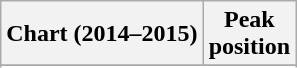<table class="wikitable sortable plainrowheaders">
<tr>
<th>Chart (2014–2015)</th>
<th>Peak<br>position</th>
</tr>
<tr>
</tr>
<tr>
</tr>
<tr>
</tr>
<tr>
</tr>
<tr>
</tr>
<tr>
</tr>
<tr>
</tr>
<tr>
</tr>
<tr>
</tr>
<tr>
</tr>
</table>
